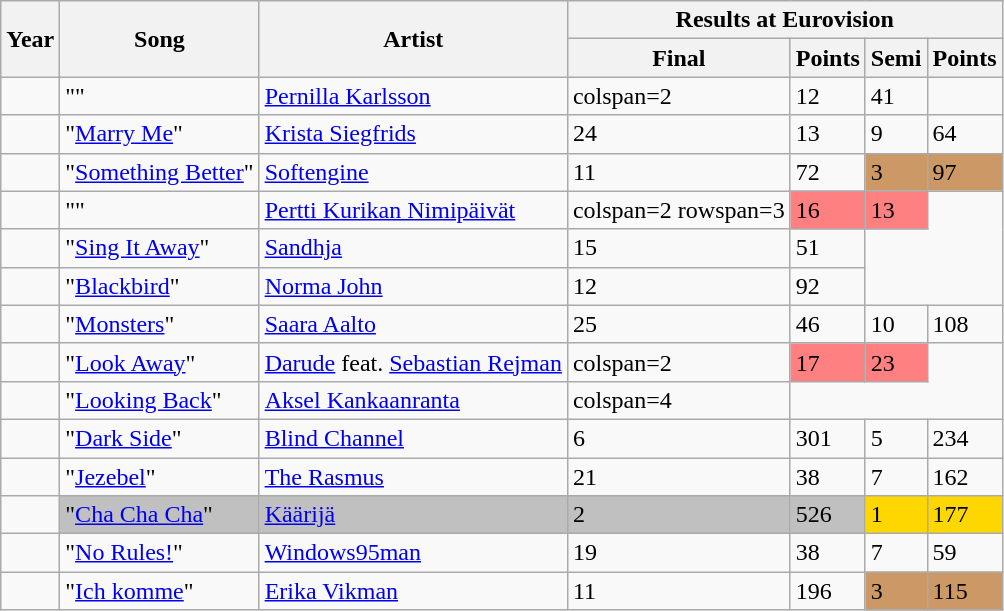<table class="wikitable sortable">
<tr>
<th rowspan="2">Year</th>
<th rowspan="2">Song</th>
<th rowspan="2">Artist</th>
<th colspan="4">Results at Eurovision</th>
</tr>
<tr bgcolor="#efefef">
<th>Final</th>
<th>Points</th>
<th>Semi</th>
<th>Points</th>
</tr>
<tr>
<td></td>
<td>""</td>
<td><a href='#'>Pernilla Karlsson</a></td>
<td>colspan=2 </td>
<td>12</td>
<td>41</td>
</tr>
<tr>
<td></td>
<td>"<a href='#'>Marry Me</a>"</td>
<td><a href='#'>Krista Siegfrids</a></td>
<td>24</td>
<td>13</td>
<td>9</td>
<td>64</td>
</tr>
<tr>
<td></td>
<td>"<a href='#'>Something Better</a>"</td>
<td><a href='#'>Softengine</a></td>
<td>11</td>
<td>72</td>
<td bgcolor="#CC9966">3</td>
<td bgcolor="#CC9966">97</td>
</tr>
<tr>
<td></td>
<td>""</td>
<td><a href='#'>Pertti Kurikan Nimipäivät</a></td>
<td>colspan=2 rowspan=3 </td>
<td bgcolor="#FE8080">16</td>
<td bgcolor="#FE8080">13</td>
</tr>
<tr>
<td></td>
<td>"<a href='#'>Sing It Away</a>"</td>
<td><a href='#'>Sandhja</a></td>
<td>15</td>
<td>51</td>
</tr>
<tr>
<td></td>
<td>"<a href='#'>Blackbird</a>"</td>
<td><a href='#'>Norma John</a></td>
<td>12</td>
<td>92</td>
</tr>
<tr>
<td></td>
<td>"<a href='#'>Monsters</a>"</td>
<td><a href='#'>Saara Aalto</a></td>
<td>25</td>
<td>46</td>
<td>10</td>
<td>108</td>
</tr>
<tr>
<td></td>
<td>"<a href='#'>Look Away</a>"</td>
<td><a href='#'>Darude</a> feat. <a href='#'>Sebastian Rejman</a></td>
<td>colspan=2 </td>
<td bgcolor="#FE8080">17</td>
<td bgcolor="#FE8080">23</td>
</tr>
<tr>
<td></td>
<td>"<a href='#'>Looking Back</a>"</td>
<td><a href='#'>Aksel Kankaanranta</a></td>
<td>colspan=4 </td>
</tr>
<tr>
<td></td>
<td>"<a href='#'>Dark Side</a>"</td>
<td><a href='#'>Blind Channel</a></td>
<td>6</td>
<td>301</td>
<td>5</td>
<td>234</td>
</tr>
<tr>
<td></td>
<td>"<a href='#'>Jezebel</a>"</td>
<td><a href='#'>The Rasmus</a></td>
<td>21</td>
<td>38</td>
<td>7</td>
<td>162</td>
</tr>
<tr>
<td></td>
<td bgcolor=silver>"<a href='#'>Cha Cha Cha</a>"</td>
<td bgcolor=silver><a href='#'>Käärijä</a></td>
<td bgcolor=silver>2</td>
<td bgcolor=silver>526</td>
<td bgcolor=gold>1</td>
<td bgcolor=gold>177</td>
</tr>
<tr>
<td></td>
<td>"<a href='#'>No Rules!</a>"</td>
<td><a href='#'>Windows95man</a></td>
<td>19</td>
<td>38</td>
<td>7</td>
<td>59</td>
</tr>
<tr>
<td></td>
<td>"<a href='#'>Ich komme</a>"</td>
<td><a href='#'>Erika Vikman</a></td>
<td>11</td>
<td>196</td>
<td bgcolor="#CC9966">3</td>
<td bgcolor="#CC9966">115</td>
</tr>
</table>
